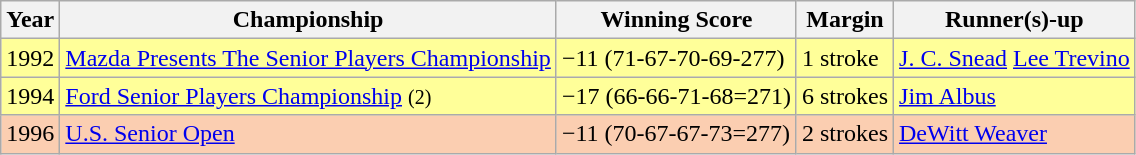<table class="sortable wikitable">
<tr>
<th>Year</th>
<th>Championship</th>
<th>Winning Score</th>
<th>Margin</th>
<th>Runner(s)-up</th>
</tr>
<tr style="background:#FFFF99;">
<td>1992</td>
<td><a href='#'>Mazda Presents The Senior Players Championship</a></td>
<td>−11 (71-67-70-69-277)</td>
<td>1 stroke</td>
<td> <a href='#'>J. C. Snead</a>  <a href='#'>Lee Trevino</a></td>
</tr>
<tr style="background:#FFFF99;">
<td>1994</td>
<td><a href='#'>Ford Senior Players Championship</a> <small>(2)</small></td>
<td>−17 (66-66-71-68=271)</td>
<td>6 strokes</td>
<td> <a href='#'>Jim Albus</a></td>
</tr>
<tr style="background:#FBCEB1;">
<td>1996</td>
<td><a href='#'>U.S. Senior Open</a></td>
<td>−11 (70-67-67-73=277)</td>
<td>2 strokes</td>
<td> <a href='#'>DeWitt Weaver</a></td>
</tr>
</table>
